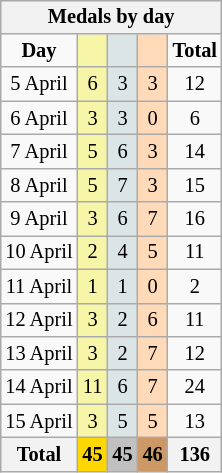<table class="wikitable" style="font-size:85%;float:right;text-align:center">
<tr>
<th colspan=5>Medals by day</th>
</tr>
<tr align=center>
<td><strong>Day</strong></td>
<td bgcolor=#f7f6a8></td>
<td bgcolor=#dce5e5></td>
<td bgcolor=#ffdab9></td>
<td><strong>Total</strong></td>
</tr>
<tr align=centre>
<td>5 April</td>
<td bgcolor=#f7f6a8>6</td>
<td bgcolor=#dce5e5>3</td>
<td bgcolor=#ffdab9>3</td>
<td>12</td>
</tr>
<tr align=center>
<td>6 April</td>
<td bgcolor=#f7f6a8>3</td>
<td bgcolor=#dce5e5>3</td>
<td bgcolor=#ffdab9>0</td>
<td>6</td>
</tr>
<tr align=center>
<td>7 April</td>
<td bgcolor=#f7f6a8>5</td>
<td bgcolor=#dce5e5>6</td>
<td bgcolor=#ffdab9>3</td>
<td>14</td>
</tr>
<tr align=center>
<td>8 April</td>
<td bgcolor=#f7f6a8>5</td>
<td bgcolor=#dce5e5>7</td>
<td bgcolor=#ffdab9>3</td>
<td>15</td>
</tr>
<tr align=center>
<td>9 April</td>
<td bgcolor=#f7f6a8>3</td>
<td bgcolor=#dce5e5>6</td>
<td bgcolor=#ffdab9>7</td>
<td>16</td>
</tr>
<tr align=center>
<td>10 April</td>
<td bgcolor=#f7f6a8>2</td>
<td bgcolor=#dce5e5>4</td>
<td bgcolor=#ffdab9>5</td>
<td>11</td>
</tr>
<tr align=center>
<td>11 April</td>
<td bgcolor=#f7f6a8>1</td>
<td bgcolor=#dce5e5>1</td>
<td bgcolor=#ffdab9>0</td>
<td>2</td>
</tr>
<tr align=center>
<td>12 April</td>
<td bgcolor=#f7f6a8>3</td>
<td bgcolor=#dce5e5>2</td>
<td bgcolor=#ffdab9>6</td>
<td>11</td>
</tr>
<tr align=center>
<td>13 April</td>
<td bgcolor=#f7f6a8>3</td>
<td bgcolor=#dce5e5>2</td>
<td bgcolor=#ffdab9>7</td>
<td>12</td>
</tr>
<tr align=center>
<td>14 April</td>
<td bgcolor=#f7f6a8>11</td>
<td bgcolor=#dce5e5>6</td>
<td bgcolor=#ffdab9>7</td>
<td>24</td>
</tr>
<tr align=center>
<td>15 April</td>
<td bgcolor=#f7f6a8>3</td>
<td bgcolor=#dce5e5>5</td>
<td bgcolor=#ffdab9>5</td>
<td>13</td>
</tr>
<tr align=center>
<th bgcolor=#efefef>Total</th>
<th style="background:gold;">45</th>
<th style="background:silver;">45</th>
<th style="background:#c96;">46</th>
<th>136</th>
</tr>
</table>
